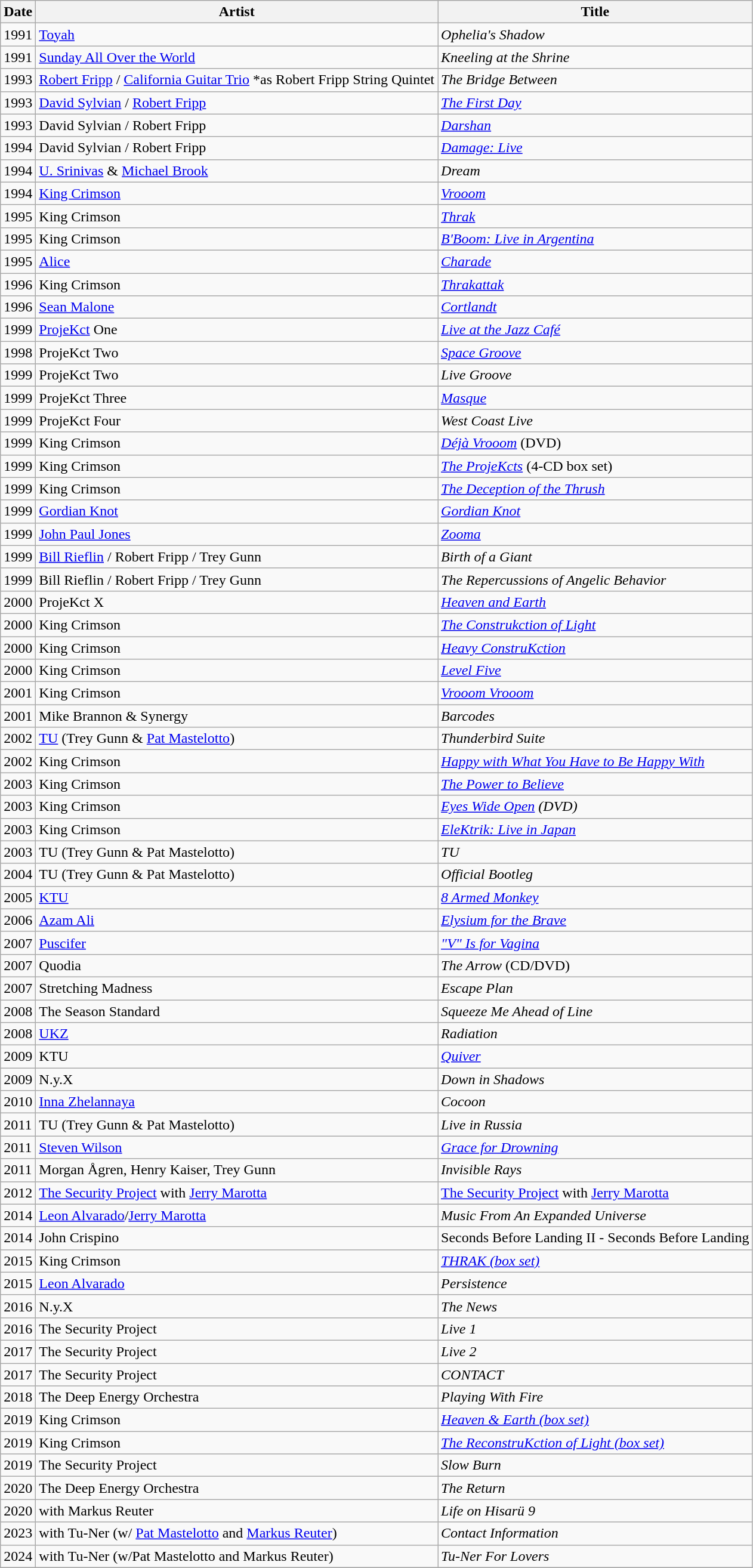<table class="wikitable sortable">
<tr>
<th>Date</th>
<th>Artist</th>
<th>Title</th>
</tr>
<tr>
<td>1991</td>
<td><a href='#'>Toyah</a></td>
<td><em>Ophelia's Shadow</em></td>
</tr>
<tr>
<td>1991</td>
<td><a href='#'>Sunday All Over the World</a></td>
<td><em>Kneeling at the Shrine</em></td>
</tr>
<tr>
<td>1993</td>
<td><a href='#'>Robert Fripp</a> / <a href='#'>California Guitar Trio</a> *as Robert Fripp String Quintet</td>
<td><em>The Bridge Between</em></td>
</tr>
<tr>
<td>1993</td>
<td><a href='#'>David Sylvian</a> / <a href='#'>Robert Fripp</a></td>
<td><em><a href='#'>The First Day</a></em></td>
</tr>
<tr>
<td>1993</td>
<td>David Sylvian / Robert Fripp</td>
<td><em><a href='#'>Darshan</a></em></td>
</tr>
<tr>
<td>1994</td>
<td>David Sylvian / Robert Fripp</td>
<td><em><a href='#'>Damage: Live</a></em></td>
</tr>
<tr>
<td>1994</td>
<td><a href='#'>U. Srinivas</a> & <a href='#'>Michael Brook</a></td>
<td><em>Dream</em></td>
</tr>
<tr>
<td>1994</td>
<td><a href='#'>King Crimson</a></td>
<td><em><a href='#'>Vrooom</a></em></td>
</tr>
<tr>
<td>1995</td>
<td>King Crimson</td>
<td><em><a href='#'>Thrak</a></em></td>
</tr>
<tr>
<td>1995</td>
<td>King Crimson</td>
<td><em><a href='#'>B'Boom: Live in Argentina</a></em></td>
</tr>
<tr>
<td>1995</td>
<td><a href='#'>Alice</a></td>
<td><em><a href='#'>Charade</a></em></td>
</tr>
<tr>
<td>1996</td>
<td>King Crimson</td>
<td><em><a href='#'>Thrakattak</a></em></td>
</tr>
<tr>
<td>1996</td>
<td><a href='#'>Sean Malone</a></td>
<td><em><a href='#'>Cortlandt</a></em></td>
</tr>
<tr>
<td>1999</td>
<td><a href='#'>ProjeKct</a> One</td>
<td><em><a href='#'>Live at the Jazz Café</a></em></td>
</tr>
<tr>
<td>1998</td>
<td>ProjeKct Two</td>
<td><em><a href='#'>Space Groove</a></em></td>
</tr>
<tr>
<td>1999</td>
<td>ProjeKct Two</td>
<td><em>Live Groove</em></td>
</tr>
<tr>
<td>1999</td>
<td>ProjeKct Three</td>
<td><em><a href='#'>Masque</a></em></td>
</tr>
<tr>
<td>1999</td>
<td>ProjeKct Four</td>
<td><em>West Coast Live</em></td>
</tr>
<tr>
<td>1999</td>
<td>King Crimson</td>
<td><em><a href='#'>Déjà Vrooom</a></em> (DVD)</td>
</tr>
<tr>
<td>1999</td>
<td>King Crimson</td>
<td><em><a href='#'>The ProjeKcts</a></em> (4-CD box set)</td>
</tr>
<tr>
<td>1999</td>
<td>King Crimson</td>
<td><em><a href='#'>The Deception of the Thrush</a></em></td>
</tr>
<tr>
<td>1999</td>
<td><a href='#'>Gordian Knot</a></td>
<td><em><a href='#'>Gordian Knot</a></em></td>
</tr>
<tr>
<td>1999</td>
<td><a href='#'>John Paul Jones</a></td>
<td><em><a href='#'>Zooma</a></em></td>
</tr>
<tr>
<td>1999</td>
<td><a href='#'>Bill Rieflin</a> / Robert Fripp / Trey Gunn</td>
<td><em>Birth of a Giant</em></td>
</tr>
<tr>
<td>1999</td>
<td>Bill Rieflin / Robert Fripp / Trey Gunn</td>
<td><em>The Repercussions of Angelic Behavior</em></td>
</tr>
<tr>
<td>2000</td>
<td>ProjeKct X</td>
<td><em><a href='#'>Heaven and Earth</a></em></td>
</tr>
<tr>
<td>2000</td>
<td>King Crimson</td>
<td><em><a href='#'>The Construkction of Light</a></em></td>
</tr>
<tr>
<td>2000</td>
<td>King Crimson</td>
<td><em><a href='#'>Heavy ConstruKction</a></em></td>
</tr>
<tr>
<td>2000</td>
<td>King Crimson</td>
<td><em><a href='#'>Level Five</a></em></td>
</tr>
<tr>
<td>2001</td>
<td>King Crimson</td>
<td><em><a href='#'>Vrooom Vrooom</a></em></td>
</tr>
<tr>
<td>2001</td>
<td>Mike Brannon & Synergy</td>
<td><em>Barcodes</em></td>
</tr>
<tr>
<td>2002</td>
<td><a href='#'>TU</a> (Trey Gunn & <a href='#'>Pat Mastelotto</a>)</td>
<td><em>Thunderbird Suite</em></td>
</tr>
<tr>
<td>2002</td>
<td>King Crimson</td>
<td><em><a href='#'>Happy with What You Have to Be Happy With</a></em></td>
</tr>
<tr>
<td>2003</td>
<td>King Crimson</td>
<td><em><a href='#'>The Power to Believe</a></em></td>
</tr>
<tr>
<td>2003</td>
<td>King Crimson</td>
<td><a href='#'><em>Eyes Wide Open</em></a> <em>(DVD)</em></td>
</tr>
<tr>
<td>2003</td>
<td>King Crimson</td>
<td><em><a href='#'>EleKtrik: Live in Japan</a></em></td>
</tr>
<tr>
<td>2003</td>
<td>TU (Trey Gunn & Pat Mastelotto)</td>
<td><em>TU</em></td>
</tr>
<tr>
<td>2004</td>
<td>TU (Trey Gunn & Pat Mastelotto)</td>
<td><em>Official Bootleg</em></td>
</tr>
<tr>
<td>2005</td>
<td><a href='#'>KTU</a></td>
<td><em><a href='#'>8 Armed Monkey</a></em></td>
</tr>
<tr>
<td>2006</td>
<td><a href='#'>Azam Ali</a></td>
<td><em><a href='#'>Elysium for the Brave</a></em></td>
</tr>
<tr>
<td>2007</td>
<td><a href='#'>Puscifer</a></td>
<td><em><a href='#'>"V" Is for Vagina</a></em></td>
</tr>
<tr>
<td>2007</td>
<td>Quodia</td>
<td><em>The Arrow</em> (CD/DVD)</td>
</tr>
<tr>
<td>2007</td>
<td>Stretching Madness</td>
<td><em>Escape Plan</em></td>
</tr>
<tr>
<td>2008</td>
<td>The Season Standard</td>
<td><em>Squeeze Me Ahead of Line</em></td>
</tr>
<tr>
<td>2008</td>
<td><a href='#'>UKZ</a></td>
<td><em>Radiation</em></td>
</tr>
<tr>
<td>2009</td>
<td>KTU</td>
<td><em><a href='#'>Quiver</a></em></td>
</tr>
<tr>
<td>2009</td>
<td>N.y.X</td>
<td><em>Down in Shadows</em></td>
</tr>
<tr>
<td>2010</td>
<td><a href='#'>Inna Zhelannaya</a></td>
<td><em>Cocoon</em></td>
</tr>
<tr>
<td>2011</td>
<td>TU (Trey Gunn & Pat Mastelotto)</td>
<td><em>Live in Russia</em></td>
</tr>
<tr>
<td>2011</td>
<td><a href='#'>Steven Wilson</a></td>
<td><em><a href='#'>Grace for Drowning</a></em></td>
</tr>
<tr>
<td>2011</td>
<td>Morgan Ågren, Henry Kaiser, Trey Gunn</td>
<td><em>Invisible Rays</em></td>
</tr>
<tr>
<td>2012</td>
<td><a href='#'>The Security Project</a> with <a href='#'>Jerry Marotta</a></td>
<td><a href='#'>The Security Project</a> with <a href='#'>Jerry Marotta</a></td>
</tr>
<tr>
<td>2014</td>
<td><a href='#'>Leon Alvarado</a>/<a href='#'>Jerry Marotta</a></td>
<td><em>Music From An Expanded Universe</em></td>
</tr>
<tr>
<td>2014</td>
<td>John Crispino</td>
<td>Seconds Before Landing II - Seconds Before Landing</td>
</tr>
<tr>
<td>2015</td>
<td>King Crimson</td>
<td><em><a href='#'>THRAK (box set)</a></em></td>
</tr>
<tr>
<td>2015</td>
<td><a href='#'>Leon Alvarado</a></td>
<td><em>Persistence</em></td>
</tr>
<tr>
<td>2016</td>
<td>N.y.X</td>
<td><em>The News</em></td>
</tr>
<tr>
<td>2016</td>
<td>The Security Project</td>
<td><em>Live 1</em></td>
</tr>
<tr>
<td>2017</td>
<td>The Security Project</td>
<td><em>Live 2</em></td>
</tr>
<tr>
<td>2017</td>
<td>The Security Project</td>
<td><em>CONTACT</em></td>
</tr>
<tr>
<td>2018</td>
<td>The Deep Energy Orchestra</td>
<td><em>Playing With Fire</em></td>
</tr>
<tr>
<td>2019</td>
<td>King Crimson</td>
<td><em><a href='#'>Heaven & Earth (box set)</a></em></td>
</tr>
<tr>
<td>2019</td>
<td>King Crimson</td>
<td><em><a href='#'>The ReconstruKction of Light (box set)</a></em></td>
</tr>
<tr>
<td>2019</td>
<td>The Security Project</td>
<td><em>Slow Burn</em></td>
</tr>
<tr>
<td>2020</td>
<td>The Deep Energy Orchestra</td>
<td><em>The Return</em></td>
</tr>
<tr>
<td>2020</td>
<td>with Markus Reuter</td>
<td><em>Life on Hisarü 9</em></td>
</tr>
<tr>
<td>2023</td>
<td>with Tu-Ner (w/ <a href='#'>Pat Mastelotto</a> and <a href='#'>Markus Reuter</a>)</td>
<td><em>Contact Information</em></td>
</tr>
<tr>
<td>2024</td>
<td>with Tu-Ner (w/Pat Mastelotto and Markus Reuter)</td>
<td><em>Tu-Ner For Lovers</em></td>
</tr>
<tr>
</tr>
</table>
